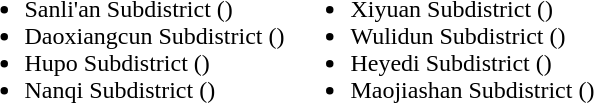<table>
<tr>
<td valign="top"><br><ul><li>Sanli'an Subdistrict ()</li><li>Daoxiangcun Subdistrict ()</li><li>Hupo Subdistrict ()</li><li>Nanqi Subdistrict ()</li></ul></td>
<td valign="top"><br><ul><li>Xiyuan Subdistrict ()</li><li>Wulidun Subdistrict ()</li><li>Heyedi Subdistrict ()</li><li>Maojiashan Subdistrict ()</li></ul></td>
</tr>
</table>
